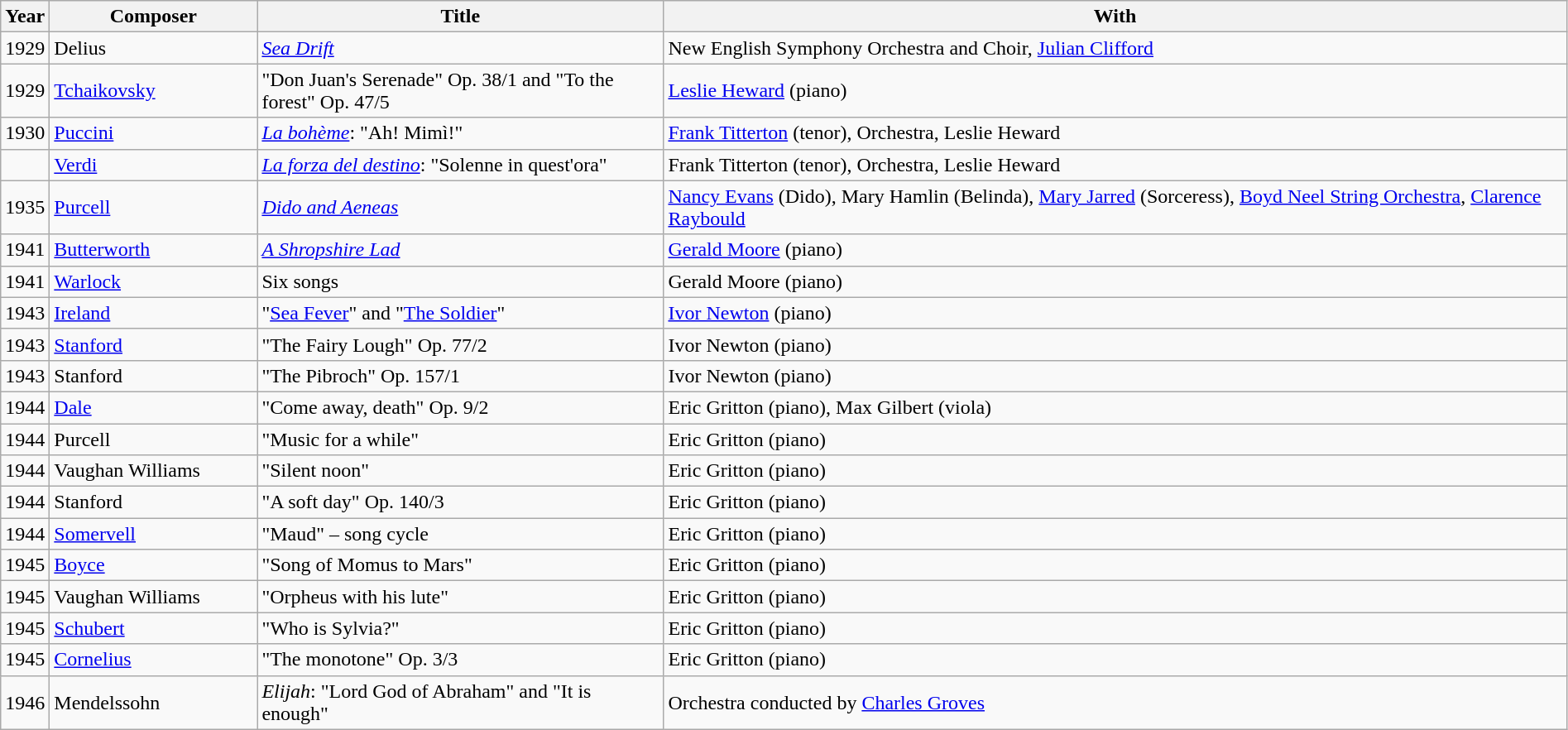<table class="wikitable plainrowheaders" style="text-align: left; margin-right: 0;">
<tr>
<th scope="col">Year</th>
<th scope="col" style=width:10em>Composer</th>
<th scope="col" style=width:20em>Title</th>
<th scope="col" style=width:45em>With</th>
</tr>
<tr>
<td>1929</td>
<td>Delius</td>
<td><em><a href='#'>Sea Drift</a></em></td>
<td>New English Symphony Orchestra and Choir, <a href='#'>Julian Clifford</a></td>
</tr>
<tr>
<td>1929</td>
<td><a href='#'>Tchaikovsky</a></td>
<td>"Don Juan's Serenade" Op. 38/1 and "To the forest" Op. 47/5</td>
<td><a href='#'>Leslie Heward</a> (piano)</td>
</tr>
<tr>
<td>1930</td>
<td><a href='#'>Puccini</a></td>
<td><em><a href='#'>La bohème</a></em>: "Ah! Mimì!"</td>
<td><a href='#'>Frank Titterton</a> (tenor), Orchestra, Leslie Heward</td>
</tr>
<tr>
<td></td>
<td><a href='#'>Verdi</a></td>
<td><em><a href='#'>La forza del destino</a></em>: "Solenne in quest'ora"</td>
<td>Frank Titterton (tenor), Orchestra, Leslie Heward</td>
</tr>
<tr>
<td>1935</td>
<td><a href='#'>Purcell</a></td>
<td><em><a href='#'>Dido and Aeneas</a></em></td>
<td><a href='#'>Nancy Evans</a> (Dido), Mary Hamlin (Belinda), <a href='#'>Mary Jarred</a> (Sorceress), <a href='#'>Boyd Neel String Orchestra</a>, <a href='#'>Clarence Raybould</a></td>
</tr>
<tr>
<td>1941</td>
<td><a href='#'>Butterworth</a></td>
<td><em><a href='#'>A Shropshire Lad</a></em></td>
<td><a href='#'>Gerald Moore</a> (piano)</td>
</tr>
<tr>
<td>1941</td>
<td><a href='#'>Warlock</a></td>
<td>Six songs</td>
<td>Gerald Moore (piano)</td>
</tr>
<tr>
<td>1943</td>
<td><a href='#'>Ireland</a></td>
<td>"<a href='#'>Sea Fever</a>" and "<a href='#'>The Soldier</a>"</td>
<td><a href='#'>Ivor Newton</a> (piano)</td>
</tr>
<tr>
<td>1943</td>
<td><a href='#'>Stanford</a></td>
<td>"The Fairy Lough" Op. 77/2</td>
<td>Ivor Newton (piano)</td>
</tr>
<tr>
<td>1943</td>
<td>Stanford</td>
<td>"The Pibroch" Op. 157/1</td>
<td>Ivor Newton (piano)</td>
</tr>
<tr>
<td>1944</td>
<td><a href='#'>Dale</a></td>
<td>"Come away, death" Op. 9/2</td>
<td>Eric Gritton (piano), Max Gilbert (viola)</td>
</tr>
<tr>
<td>1944</td>
<td>Purcell</td>
<td>"Music for a while"</td>
<td>Eric Gritton (piano)</td>
</tr>
<tr>
<td>1944</td>
<td>Vaughan Williams</td>
<td>"Silent noon"</td>
<td>Eric Gritton (piano)</td>
</tr>
<tr>
<td>1944</td>
<td>Stanford</td>
<td>"A soft day" Op. 140/3</td>
<td>Eric Gritton (piano)</td>
</tr>
<tr>
<td>1944</td>
<td><a href='#'>Somervell</a></td>
<td>"Maud" – song cycle</td>
<td>Eric Gritton (piano)</td>
</tr>
<tr>
<td>1945</td>
<td><a href='#'>Boyce</a></td>
<td>"Song of Momus to Mars"</td>
<td>Eric Gritton (piano)</td>
</tr>
<tr>
<td>1945</td>
<td>Vaughan Williams</td>
<td>"Orpheus with his lute"</td>
<td>Eric Gritton (piano)</td>
</tr>
<tr>
<td>1945</td>
<td><a href='#'>Schubert</a></td>
<td>"Who is Sylvia?"</td>
<td>Eric Gritton (piano)</td>
</tr>
<tr>
<td>1945</td>
<td><a href='#'>Cornelius</a></td>
<td>"The monotone" Op. 3/3</td>
<td>Eric Gritton (piano)</td>
</tr>
<tr>
<td>1946</td>
<td>Mendelssohn</td>
<td><em>Elijah</em>: "Lord God of Abraham" and "It is enough"</td>
<td>Orchestra conducted by <a href='#'>Charles Groves</a></td>
</tr>
</table>
